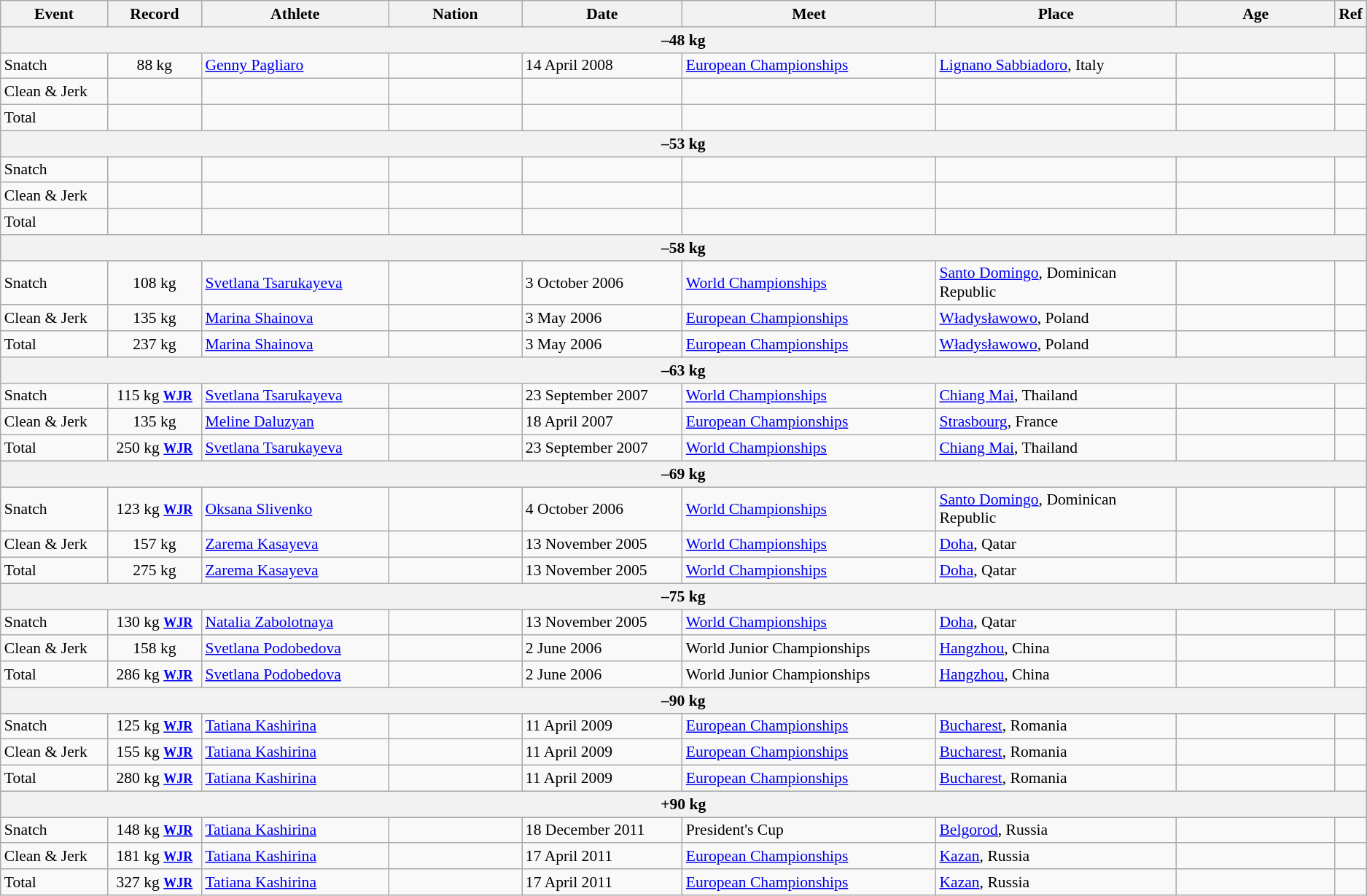<table class="wikitable" style="font-size:90%;">
<tr>
<th width=8%>Event</th>
<th width=7%>Record</th>
<th width=14%>Athlete</th>
<th width=10%>Nation</th>
<th width=12%>Date</th>
<th width=19%>Meet</th>
<th width=18%>Place</th>
<th width=12%>Age</th>
<th>Ref</th>
</tr>
<tr bgcolor="#DDDDDD">
<th colspan="9">–48 kg</th>
</tr>
<tr>
<td>Snatch</td>
<td align="center">88 kg</td>
<td><a href='#'>Genny Pagliaro</a></td>
<td></td>
<td>14 April 2008</td>
<td><a href='#'>European Championships</a></td>
<td><a href='#'>Lignano Sabbiadoro</a>, Italy</td>
<td></td>
<td></td>
</tr>
<tr>
<td>Clean & Jerk</td>
<td align="center"></td>
<td></td>
<td></td>
<td></td>
<td></td>
<td></td>
<td></td>
<td></td>
</tr>
<tr>
<td>Total</td>
<td align="center"></td>
<td></td>
<td></td>
<td></td>
<td></td>
<td></td>
<td></td>
<td></td>
</tr>
<tr bgcolor="#DDDDDD">
<th colspan="9">–53 kg</th>
</tr>
<tr>
<td>Snatch</td>
<td align="center"></td>
<td></td>
<td></td>
<td></td>
<td></td>
<td></td>
<td></td>
<td></td>
</tr>
<tr>
<td>Clean & Jerk</td>
<td align="center"></td>
<td></td>
<td></td>
<td></td>
<td></td>
<td></td>
<td></td>
<td></td>
</tr>
<tr>
<td>Total</td>
<td align="center"></td>
<td></td>
<td></td>
<td></td>
<td></td>
<td></td>
<td></td>
<td></td>
</tr>
<tr bgcolor="#DDDDDD">
<th colspan="9">–58 kg</th>
</tr>
<tr>
<td>Snatch</td>
<td align="center">108 kg</td>
<td><a href='#'>Svetlana Tsarukayeva</a></td>
<td></td>
<td>3 October 2006</td>
<td><a href='#'>World Championships</a></td>
<td><a href='#'>Santo Domingo</a>, Dominican Republic</td>
<td></td>
<td></td>
</tr>
<tr>
<td>Clean & Jerk</td>
<td align="center">135 kg</td>
<td><a href='#'>Marina Shainova</a></td>
<td></td>
<td>3 May 2006</td>
<td><a href='#'>European Championships</a></td>
<td><a href='#'>Władysławowo</a>, Poland</td>
<td></td>
<td></td>
</tr>
<tr>
<td>Total</td>
<td align="center">237 kg</td>
<td><a href='#'>Marina Shainova</a></td>
<td></td>
<td>3 May 2006</td>
<td><a href='#'>European Championships</a></td>
<td><a href='#'>Władysławowo</a>, Poland</td>
<td></td>
<td></td>
</tr>
<tr bgcolor="#DDDDDD">
<th colspan="9">–63 kg</th>
</tr>
<tr>
<td>Snatch</td>
<td align="center">115 kg <small><strong><a href='#'>WJR</a></strong></small></td>
<td><a href='#'>Svetlana Tsarukayeva</a></td>
<td></td>
<td>23 September 2007</td>
<td><a href='#'>World Championships</a></td>
<td><a href='#'>Chiang Mai</a>, Thailand</td>
<td></td>
<td></td>
</tr>
<tr>
<td>Clean & Jerk</td>
<td align="center">135 kg</td>
<td><a href='#'>Meline Daluzyan</a></td>
<td></td>
<td>18 April 2007</td>
<td><a href='#'>European Championships</a></td>
<td><a href='#'>Strasbourg</a>, France</td>
<td></td>
<td></td>
</tr>
<tr>
<td>Total</td>
<td align="center">250 kg <small><strong><a href='#'>WJR</a></strong></small></td>
<td><a href='#'>Svetlana Tsarukayeva</a></td>
<td></td>
<td>23 September 2007</td>
<td><a href='#'>World Championships</a></td>
<td><a href='#'>Chiang Mai</a>, Thailand</td>
<td></td>
<td></td>
</tr>
<tr bgcolor="#DDDDDD">
<th colspan="9">–69 kg</th>
</tr>
<tr>
<td>Snatch</td>
<td align="center">123 kg <small><strong><a href='#'>WJR</a></strong></small></td>
<td><a href='#'>Oksana Slivenko</a></td>
<td></td>
<td>4 October 2006</td>
<td><a href='#'>World Championships</a></td>
<td><a href='#'>Santo Domingo</a>, Dominican Republic</td>
<td></td>
<td></td>
</tr>
<tr>
<td>Clean & Jerk</td>
<td align="center">157 kg</td>
<td><a href='#'>Zarema Kasayeva</a></td>
<td></td>
<td>13 November 2005</td>
<td><a href='#'>World Championships</a></td>
<td><a href='#'>Doha</a>, Qatar</td>
<td></td>
<td></td>
</tr>
<tr>
<td>Total</td>
<td align="center">275 kg</td>
<td><a href='#'>Zarema Kasayeva</a></td>
<td></td>
<td>13 November 2005</td>
<td><a href='#'>World Championships</a></td>
<td><a href='#'>Doha</a>, Qatar</td>
<td></td>
<td></td>
</tr>
<tr bgcolor="#DDDDDD">
<th colspan="9">–75 kg</th>
</tr>
<tr>
<td>Snatch</td>
<td align="center">130 kg <small><strong><a href='#'>WJR</a></strong></small></td>
<td><a href='#'>Natalia Zabolotnaya</a></td>
<td></td>
<td>13 November 2005</td>
<td><a href='#'>World Championships</a></td>
<td><a href='#'>Doha</a>, Qatar</td>
<td></td>
<td></td>
</tr>
<tr>
<td>Clean & Jerk</td>
<td align="center">158 kg</td>
<td><a href='#'>Svetlana Podobedova</a></td>
<td></td>
<td>2 June 2006</td>
<td>World Junior Championships</td>
<td><a href='#'>Hangzhou</a>, China</td>
<td></td>
<td></td>
</tr>
<tr>
<td>Total</td>
<td align="center">286 kg <small><strong><a href='#'>WJR</a></strong></small></td>
<td><a href='#'>Svetlana Podobedova</a></td>
<td></td>
<td>2 June 2006</td>
<td>World Junior Championships</td>
<td><a href='#'>Hangzhou</a>, China</td>
<td></td>
<td></td>
</tr>
<tr bgcolor="#DDDDDD">
<th colspan="9">–90 kg</th>
</tr>
<tr>
<td>Snatch</td>
<td align="center">125 kg <small><strong><a href='#'>WJR</a></strong></small></td>
<td><a href='#'>Tatiana Kashirina</a></td>
<td></td>
<td>11 April 2009</td>
<td><a href='#'>European Championships</a></td>
<td><a href='#'>Bucharest</a>, Romania</td>
<td></td>
<td></td>
</tr>
<tr>
<td>Clean & Jerk</td>
<td align="center">155 kg <small><strong><a href='#'>WJR</a></strong></small></td>
<td><a href='#'>Tatiana Kashirina</a></td>
<td></td>
<td>11 April 2009</td>
<td><a href='#'>European Championships</a></td>
<td><a href='#'>Bucharest</a>, Romania</td>
<td></td>
<td></td>
</tr>
<tr>
<td>Total</td>
<td align="center">280 kg <small><strong><a href='#'>WJR</a></strong></small></td>
<td><a href='#'>Tatiana Kashirina</a></td>
<td></td>
<td>11 April 2009</td>
<td><a href='#'>European Championships</a></td>
<td><a href='#'>Bucharest</a>, Romania</td>
<td></td>
<td></td>
</tr>
<tr bgcolor="#DDDDDD">
<th colspan="9">+90 kg</th>
</tr>
<tr>
<td>Snatch</td>
<td align="center">148 kg <small><strong><a href='#'>WJR</a></strong></small></td>
<td><a href='#'>Tatiana Kashirina</a></td>
<td></td>
<td>18 December 2011</td>
<td>President's Cup</td>
<td><a href='#'>Belgorod</a>, Russia</td>
<td></td>
<td></td>
</tr>
<tr>
<td>Clean & Jerk</td>
<td align="center">181 kg <small><strong><a href='#'>WJR</a></strong></small></td>
<td><a href='#'>Tatiana Kashirina</a></td>
<td></td>
<td>17 April 2011</td>
<td><a href='#'>European Championships</a></td>
<td><a href='#'>Kazan</a>, Russia</td>
<td></td>
<td></td>
</tr>
<tr>
<td>Total</td>
<td align="center">327 kg <small><strong><a href='#'>WJR</a></strong></small></td>
<td><a href='#'>Tatiana Kashirina</a></td>
<td></td>
<td>17 April 2011</td>
<td><a href='#'>European Championships</a></td>
<td><a href='#'>Kazan</a>, Russia</td>
<td></td>
<td></td>
</tr>
</table>
